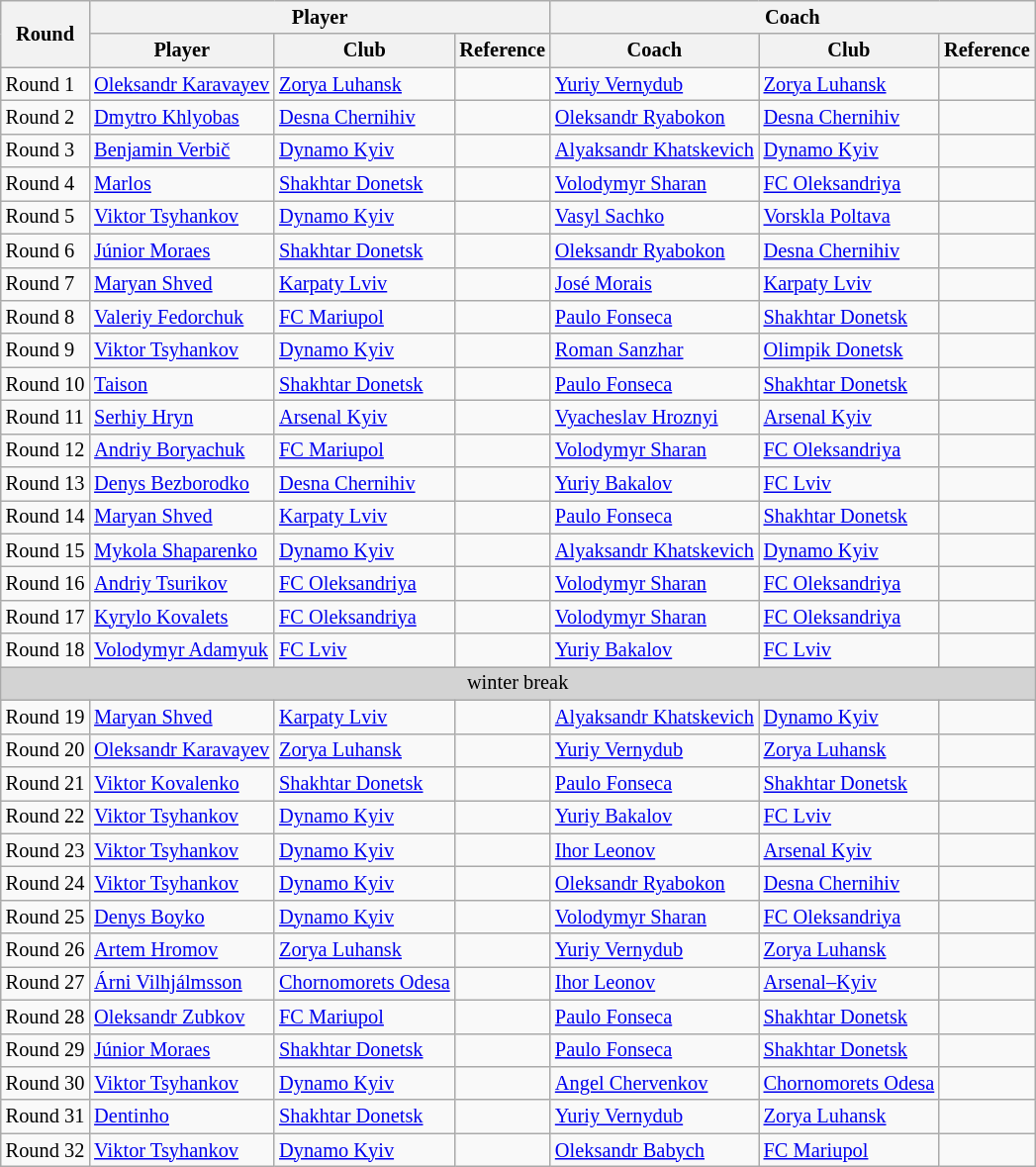<table class="wikitable collapsible autocollapse" style="text-align:left; font-size:85%">
<tr>
<th rowspan="2">Round</th>
<th colspan="3">Player</th>
<th colspan="3">Coach</th>
</tr>
<tr>
<th>Player</th>
<th>Club</th>
<th>Reference</th>
<th>Coach</th>
<th>Club</th>
<th>Reference</th>
</tr>
<tr>
<td>Round 1</td>
<td> <a href='#'>Oleksandr Karavayev</a></td>
<td><a href='#'>Zorya Luhansk</a></td>
<td align=center></td>
<td> <a href='#'>Yuriy Vernydub</a></td>
<td><a href='#'>Zorya Luhansk</a></td>
<td align=center></td>
</tr>
<tr>
<td>Round 2</td>
<td> <a href='#'>Dmytro Khlyobas</a></td>
<td><a href='#'>Desna Chernihiv</a></td>
<td align=center></td>
<td> <a href='#'>Oleksandr Ryabokon</a></td>
<td><a href='#'>Desna Chernihiv</a></td>
<td align=center></td>
</tr>
<tr>
<td>Round 3</td>
<td> <a href='#'>Benjamin Verbič</a></td>
<td><a href='#'>Dynamo Kyiv</a></td>
<td align=center></td>
<td> <a href='#'>Alyaksandr Khatskevich</a></td>
<td><a href='#'>Dynamo Kyiv</a></td>
<td align=center></td>
</tr>
<tr>
<td>Round 4</td>
<td> <a href='#'>Marlos</a></td>
<td><a href='#'>Shakhtar Donetsk</a></td>
<td align=center></td>
<td> <a href='#'>Volodymyr Sharan</a></td>
<td><a href='#'>FC Oleksandriya</a></td>
<td align=center></td>
</tr>
<tr>
<td>Round 5</td>
<td> <a href='#'>Viktor Tsyhankov</a></td>
<td><a href='#'>Dynamo Kyiv</a></td>
<td align=center></td>
<td> <a href='#'>Vasyl Sachko</a></td>
<td><a href='#'>Vorskla Poltava</a></td>
<td align=center></td>
</tr>
<tr>
<td>Round 6</td>
<td> <a href='#'>Júnior Moraes</a></td>
<td><a href='#'>Shakhtar Donetsk</a></td>
<td align=center></td>
<td> <a href='#'>Oleksandr Ryabokon</a></td>
<td><a href='#'>Desna Chernihiv</a></td>
<td align=center></td>
</tr>
<tr>
<td>Round 7</td>
<td> <a href='#'>Maryan Shved</a></td>
<td><a href='#'>Karpaty Lviv</a></td>
<td align=center></td>
<td> <a href='#'>José Morais</a></td>
<td><a href='#'>Karpaty Lviv</a></td>
<td align=center></td>
</tr>
<tr>
<td>Round 8</td>
<td> <a href='#'>Valeriy Fedorchuk</a></td>
<td><a href='#'>FC Mariupol</a></td>
<td align=center></td>
<td> <a href='#'>Paulo Fonseca</a></td>
<td><a href='#'>Shakhtar Donetsk</a></td>
<td align=center></td>
</tr>
<tr>
<td>Round 9</td>
<td> <a href='#'>Viktor Tsyhankov</a></td>
<td><a href='#'>Dynamo Kyiv</a></td>
<td align=center></td>
<td> <a href='#'>Roman Sanzhar</a></td>
<td><a href='#'>Olimpik Donetsk</a></td>
<td align=center></td>
</tr>
<tr>
<td>Round 10</td>
<td> <a href='#'>Taison</a></td>
<td><a href='#'>Shakhtar Donetsk</a></td>
<td align=center></td>
<td> <a href='#'>Paulo Fonseca</a></td>
<td><a href='#'>Shakhtar Donetsk</a></td>
<td align=center></td>
</tr>
<tr>
<td>Round 11</td>
<td> <a href='#'>Serhiy Hryn</a></td>
<td><a href='#'>Arsenal Kyiv</a></td>
<td align=center></td>
<td> <a href='#'>Vyacheslav Hroznyi</a></td>
<td><a href='#'>Arsenal Kyiv</a></td>
<td align=center></td>
</tr>
<tr>
<td>Round 12</td>
<td> <a href='#'>Andriy Boryachuk</a></td>
<td><a href='#'>FC Mariupol</a></td>
<td align=center></td>
<td> <a href='#'>Volodymyr Sharan</a></td>
<td><a href='#'>FC Oleksandriya</a></td>
<td align=center></td>
</tr>
<tr>
<td>Round 13</td>
<td> <a href='#'>Denys Bezborodko</a></td>
<td><a href='#'>Desna Chernihiv</a></td>
<td align=center></td>
<td> <a href='#'>Yuriy Bakalov</a></td>
<td><a href='#'>FC Lviv</a></td>
<td align=center></td>
</tr>
<tr>
<td>Round 14</td>
<td> <a href='#'>Maryan Shved</a></td>
<td><a href='#'>Karpaty Lviv</a></td>
<td align=center></td>
<td> <a href='#'>Paulo Fonseca</a></td>
<td><a href='#'>Shakhtar Donetsk</a></td>
<td align=center></td>
</tr>
<tr>
<td>Round 15</td>
<td> <a href='#'>Mykola Shaparenko</a></td>
<td><a href='#'>Dynamo Kyiv</a></td>
<td align=center></td>
<td> <a href='#'>Alyaksandr Khatskevich</a></td>
<td><a href='#'>Dynamo Kyiv</a></td>
<td align=center></td>
</tr>
<tr>
<td>Round 16</td>
<td> <a href='#'>Andriy Tsurikov</a></td>
<td><a href='#'>FC Oleksandriya</a></td>
<td align=center></td>
<td> <a href='#'>Volodymyr Sharan</a></td>
<td><a href='#'>FC Oleksandriya</a></td>
<td align=center></td>
</tr>
<tr>
<td>Round 17</td>
<td> <a href='#'>Kyrylo Kovalets</a></td>
<td><a href='#'>FC Oleksandriya</a></td>
<td align=center></td>
<td> <a href='#'>Volodymyr Sharan</a></td>
<td><a href='#'>FC Oleksandriya</a></td>
<td align=center></td>
</tr>
<tr>
<td>Round 18</td>
<td> <a href='#'>Volodymyr Adamyuk</a></td>
<td><a href='#'>FC Lviv</a></td>
<td align=center></td>
<td> <a href='#'>Yuriy Bakalov</a></td>
<td><a href='#'>FC Lviv</a></td>
<td align=center></td>
</tr>
<tr>
<td colspan="7"  style="text-align:center; background:lightgrey;">winter break</td>
</tr>
<tr>
<td>Round 19</td>
<td> <a href='#'>Maryan Shved</a></td>
<td><a href='#'>Karpaty Lviv</a></td>
<td align=center></td>
<td> <a href='#'>Alyaksandr Khatskevich</a></td>
<td><a href='#'>Dynamo Kyiv</a></td>
<td align=center></td>
</tr>
<tr>
<td>Round 20</td>
<td> <a href='#'>Oleksandr Karavayev</a></td>
<td><a href='#'>Zorya Luhansk</a></td>
<td align=center></td>
<td> <a href='#'>Yuriy Vernydub</a></td>
<td><a href='#'>Zorya Luhansk</a></td>
<td align=center></td>
</tr>
<tr>
<td>Round 21</td>
<td> <a href='#'>Viktor Kovalenko</a></td>
<td><a href='#'>Shakhtar Donetsk</a></td>
<td align=center></td>
<td> <a href='#'>Paulo Fonseca</a></td>
<td><a href='#'>Shakhtar Donetsk</a></td>
<td align=center></td>
</tr>
<tr>
<td>Round 22</td>
<td> <a href='#'>Viktor Tsyhankov</a></td>
<td><a href='#'>Dynamo Kyiv</a></td>
<td align=center></td>
<td> <a href='#'>Yuriy Bakalov</a></td>
<td><a href='#'>FC Lviv</a></td>
<td align=center></td>
</tr>
<tr>
<td>Round 23</td>
<td> <a href='#'>Viktor Tsyhankov</a></td>
<td><a href='#'>Dynamo Kyiv</a></td>
<td align=center></td>
<td> <a href='#'>Ihor Leonov</a></td>
<td><a href='#'>Arsenal Kyiv</a></td>
<td align=center></td>
</tr>
<tr>
<td>Round 24</td>
<td> <a href='#'>Viktor Tsyhankov</a></td>
<td><a href='#'>Dynamo Kyiv</a></td>
<td align=center></td>
<td> <a href='#'>Oleksandr Ryabokon</a></td>
<td><a href='#'>Desna Chernihiv</a></td>
<td align=center></td>
</tr>
<tr>
<td>Round 25</td>
<td> <a href='#'>Denys Boyko</a></td>
<td><a href='#'>Dynamo Kyiv</a></td>
<td align=center></td>
<td> <a href='#'>Volodymyr Sharan</a></td>
<td><a href='#'>FC Oleksandriya</a></td>
<td align=center></td>
</tr>
<tr>
<td>Round 26</td>
<td> <a href='#'>Artem Hromov</a></td>
<td><a href='#'>Zorya Luhansk</a></td>
<td align=center></td>
<td> <a href='#'>Yuriy Vernydub</a></td>
<td><a href='#'>Zorya Luhansk</a></td>
<td align=center></td>
</tr>
<tr>
<td>Round 27</td>
<td> <a href='#'>Árni Vilhjálmsson</a></td>
<td><a href='#'>Chornomorets Odesa</a></td>
<td align=center></td>
<td> <a href='#'>Ihor Leonov</a></td>
<td><a href='#'>Arsenal–Kyiv</a></td>
<td align=center></td>
</tr>
<tr>
<td>Round 28</td>
<td> <a href='#'>Oleksandr Zubkov</a></td>
<td><a href='#'>FC Mariupol</a></td>
<td align=center></td>
<td> <a href='#'>Paulo Fonseca</a></td>
<td><a href='#'>Shakhtar Donetsk</a></td>
<td align=center></td>
</tr>
<tr>
<td>Round 29</td>
<td> <a href='#'>Júnior Moraes</a></td>
<td><a href='#'>Shakhtar Donetsk</a></td>
<td align=center></td>
<td> <a href='#'>Paulo Fonseca</a></td>
<td><a href='#'>Shakhtar Donetsk</a></td>
<td align=center></td>
</tr>
<tr>
<td>Round 30</td>
<td> <a href='#'>Viktor Tsyhankov</a></td>
<td><a href='#'>Dynamo Kyiv</a></td>
<td align=center></td>
<td> <a href='#'>Angel Chervenkov</a></td>
<td><a href='#'>Chornomorets Odesa</a></td>
<td align=center></td>
</tr>
<tr>
<td>Round 31</td>
<td> <a href='#'>Dentinho</a></td>
<td><a href='#'>Shakhtar Donetsk</a></td>
<td align=center></td>
<td> <a href='#'>Yuriy Vernydub</a></td>
<td><a href='#'>Zorya Luhansk</a></td>
<td align=center></td>
</tr>
<tr>
<td>Round 32</td>
<td> <a href='#'>Viktor Tsyhankov</a></td>
<td><a href='#'>Dynamo Kyiv</a></td>
<td align=center></td>
<td> <a href='#'>Oleksandr Babych</a></td>
<td><a href='#'>FC Mariupol</a></td>
<td align=center></td>
</tr>
</table>
